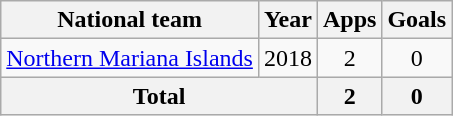<table class="wikitable" style="text-align:center">
<tr>
<th>National team</th>
<th>Year</th>
<th>Apps</th>
<th>Goals</th>
</tr>
<tr>
<td rowspan="1"><a href='#'>Northern Mariana Islands</a></td>
<td>2018</td>
<td>2</td>
<td>0</td>
</tr>
<tr>
<th colspan=2>Total</th>
<th>2</th>
<th>0</th>
</tr>
</table>
